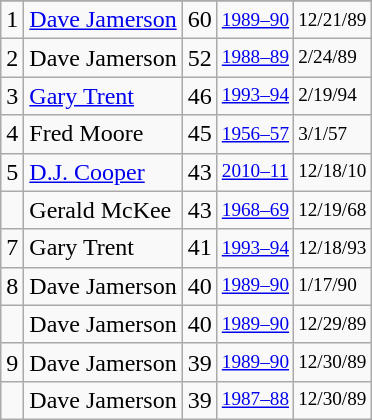<table class="wikitable">
<tr>
</tr>
<tr>
<td>1</td>
<td><a href='#'>Dave Jamerson</a></td>
<td>60</td>
<td style="font-size:80%;"><a href='#'>1989–90</a></td>
<td style="font-size:80%;">12/21/89</td>
</tr>
<tr>
<td>2</td>
<td>Dave Jamerson</td>
<td>52</td>
<td style="font-size:80%;"><a href='#'>1988–89</a></td>
<td style="font-size:80%;">2/24/89</td>
</tr>
<tr>
<td>3</td>
<td><a href='#'>Gary Trent</a></td>
<td>46</td>
<td style="font-size:80%;"><a href='#'>1993–94</a></td>
<td style="font-size:80%;">2/19/94</td>
</tr>
<tr>
<td>4</td>
<td>Fred Moore</td>
<td>45</td>
<td style="font-size:80%;"><a href='#'>1956–57</a></td>
<td style="font-size:80%;">3/1/57</td>
</tr>
<tr>
<td>5</td>
<td><a href='#'>D.J. Cooper</a></td>
<td>43</td>
<td style="font-size:80%;"><a href='#'>2010–11</a></td>
<td style="font-size:80%;">12/18/10</td>
</tr>
<tr>
<td></td>
<td>Gerald McKee</td>
<td>43</td>
<td style="font-size:80%;"><a href='#'>1968–69</a></td>
<td style="font-size:80%;">12/19/68</td>
</tr>
<tr>
<td>7</td>
<td>Gary Trent</td>
<td>41</td>
<td style="font-size:80%;"><a href='#'>1993–94</a></td>
<td style="font-size:80%;">12/18/93</td>
</tr>
<tr>
<td>8</td>
<td>Dave Jamerson</td>
<td>40</td>
<td style="font-size:80%;"><a href='#'>1989–90</a></td>
<td style="font-size:80%;">1/17/90</td>
</tr>
<tr>
<td></td>
<td>Dave Jamerson</td>
<td>40</td>
<td style="font-size:80%;"><a href='#'>1989–90</a></td>
<td style="font-size:80%;">12/29/89</td>
</tr>
<tr>
<td>9</td>
<td>Dave Jamerson</td>
<td>39</td>
<td style="font-size:80%;"><a href='#'>1989–90</a></td>
<td style="font-size:80%;">12/30/89</td>
</tr>
<tr>
<td></td>
<td>Dave Jamerson</td>
<td>39</td>
<td style="font-size:80%;"><a href='#'>1987–88</a></td>
<td style="font-size:80%;">12/30/89</td>
</tr>
</table>
